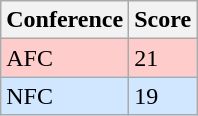<table class="wikitable">
<tr>
<th>Conference</th>
<th>Score</th>
</tr>
<tr>
<td style="background:#FFCCCC">AFC</td>
<td style="background:#FFCCCC">21</td>
</tr>
<tr>
<td style="background:#D0E7FF">NFC</td>
<td style="background:#D0E7FF">19</td>
</tr>
</table>
